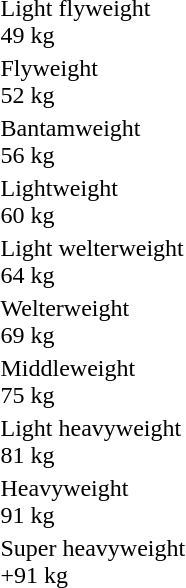<table>
<tr>
<td rowspan=2>Light flyweight<br>49 kg</td>
<td rowspan=2></td>
<td rowspan=2></td>
<td></td>
</tr>
<tr>
<td></td>
</tr>
<tr>
<td rowspan=2>Flyweight<br>52 kg</td>
<td rowspan=2></td>
<td rowspan=2></td>
<td></td>
</tr>
<tr>
<td></td>
</tr>
<tr>
<td rowspan=2>Bantamweight<br>56 kg</td>
<td rowspan=2></td>
<td rowspan=2></td>
<td></td>
</tr>
<tr>
<td></td>
</tr>
<tr>
<td rowspan=2>Lightweight<br>60 kg</td>
<td rowspan=2></td>
<td rowspan=2></td>
<td></td>
</tr>
<tr>
<td></td>
</tr>
<tr>
<td rowspan=2>Light welterweight<br>64 kg</td>
<td rowspan=2></td>
<td rowspan=2></td>
<td></td>
</tr>
<tr>
<td></td>
</tr>
<tr>
<td rowspan=2>Welterweight<br>69 kg</td>
<td rowspan=2></td>
<td rowspan=2></td>
<td></td>
</tr>
<tr>
<td></td>
</tr>
<tr>
<td rowspan=2>Middleweight<br>75 kg</td>
<td rowspan=2></td>
<td rowspan=2></td>
<td></td>
</tr>
<tr>
<td></td>
</tr>
<tr>
<td rowspan=2>Light heavyweight<br>81 kg</td>
<td rowspan=2></td>
<td rowspan=2></td>
<td></td>
</tr>
<tr>
<td></td>
</tr>
<tr>
<td rowspan=2>Heavyweight<br>91 kg</td>
<td rowspan=2></td>
<td rowspan=2></td>
<td></td>
</tr>
<tr>
<td></td>
</tr>
<tr>
<td rowspan=2>Super heavyweight<br>+91 kg</td>
<td rowspan=2></td>
<td rowspan=2></td>
<td></td>
</tr>
<tr>
<td></td>
</tr>
</table>
